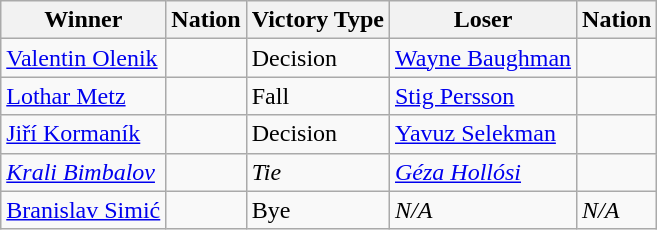<table class="wikitable sortable" style="text-align:left;">
<tr>
<th>Winner</th>
<th>Nation</th>
<th>Victory Type</th>
<th>Loser</th>
<th>Nation</th>
</tr>
<tr>
<td><a href='#'>Valentin Olenik</a></td>
<td></td>
<td>Decision</td>
<td><a href='#'>Wayne Baughman</a></td>
<td></td>
</tr>
<tr>
<td><a href='#'>Lothar Metz</a></td>
<td></td>
<td>Fall</td>
<td><a href='#'>Stig Persson</a></td>
<td></td>
</tr>
<tr>
<td><a href='#'>Jiří Kormaník</a></td>
<td></td>
<td>Decision</td>
<td><a href='#'>Yavuz Selekman</a></td>
<td></td>
</tr>
<tr style="font-style: italic">
<td><a href='#'>Krali Bimbalov</a></td>
<td></td>
<td>Tie</td>
<td><a href='#'>Géza Hollósi</a></td>
<td></td>
</tr>
<tr>
<td><a href='#'>Branislav Simić</a></td>
<td></td>
<td>Bye</td>
<td><em>N/A</em></td>
<td><em>N/A</em></td>
</tr>
</table>
